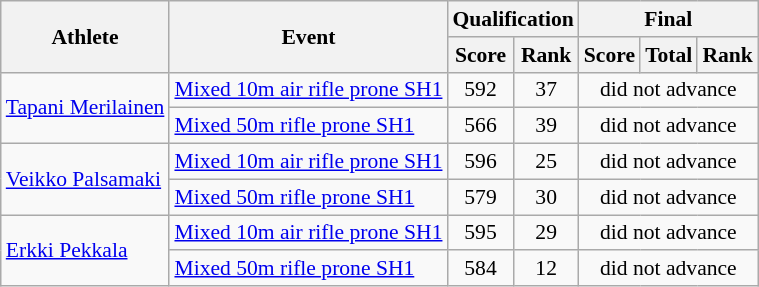<table class=wikitable style="font-size:90%">
<tr>
<th rowspan="2">Athlete</th>
<th rowspan="2">Event</th>
<th colspan="2">Qualification</th>
<th colspan="3">Final</th>
</tr>
<tr>
<th>Score</th>
<th>Rank</th>
<th>Score</th>
<th>Total</th>
<th>Rank</th>
</tr>
<tr>
<td rowspan="2"><a href='#'>Tapani Merilainen</a></td>
<td><a href='#'>Mixed 10m air rifle prone SH1</a></td>
<td align=center>592</td>
<td align=center>37</td>
<td align=center colspan="3">did not advance</td>
</tr>
<tr>
<td><a href='#'>Mixed 50m rifle prone SH1</a></td>
<td align=center>566</td>
<td align=center>39</td>
<td align=center colspan="3">did not advance</td>
</tr>
<tr>
<td rowspan="2"><a href='#'>Veikko Palsamaki</a></td>
<td><a href='#'>Mixed 10m air rifle prone SH1</a></td>
<td align=center>596</td>
<td align=center>25</td>
<td align=center colspan="3">did not advance</td>
</tr>
<tr>
<td><a href='#'>Mixed 50m rifle prone SH1</a></td>
<td align=center>579</td>
<td align=center>30</td>
<td align=center colspan="3">did not advance</td>
</tr>
<tr>
<td rowspan="2"><a href='#'>Erkki Pekkala</a></td>
<td><a href='#'>Mixed 10m air rifle prone SH1</a></td>
<td align=center>595</td>
<td align=center>29</td>
<td align=center colspan="3">did not advance</td>
</tr>
<tr>
<td><a href='#'>Mixed 50m rifle prone SH1</a></td>
<td align=center>584</td>
<td align=center>12</td>
<td align=center colspan="3">did not advance</td>
</tr>
</table>
